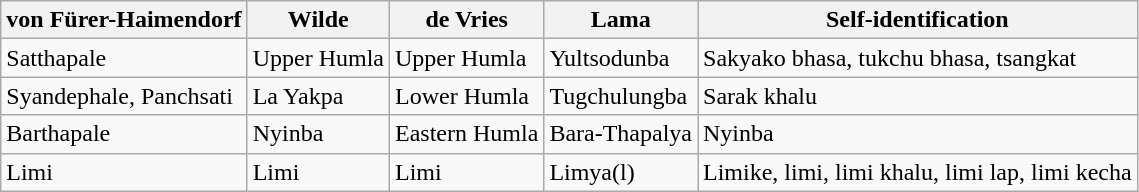<table class="wikitable">
<tr>
<th>von Fürer-Haimendorf</th>
<th>Wilde</th>
<th>de Vries</th>
<th>Lama</th>
<th>Self-identification</th>
</tr>
<tr>
<td>Satthapale</td>
<td>Upper Humla</td>
<td>Upper Humla</td>
<td>Yultsodunba</td>
<td>Sakyako bhasa, tukchu bhasa, tsangkat</td>
</tr>
<tr>
<td>Syandephale, Panchsati</td>
<td>La Yakpa</td>
<td>Lower Humla</td>
<td>Tugchulungba</td>
<td>Sarak khalu</td>
</tr>
<tr>
<td>Barthapale</td>
<td>Nyinba</td>
<td>Eastern Humla</td>
<td>Bara-Thapalya</td>
<td>Nyinba</td>
</tr>
<tr>
<td>Limi</td>
<td>Limi</td>
<td>Limi</td>
<td>Limya(l)</td>
<td>Limike, limi, limi khalu, limi lap, limi kecha</td>
</tr>
</table>
